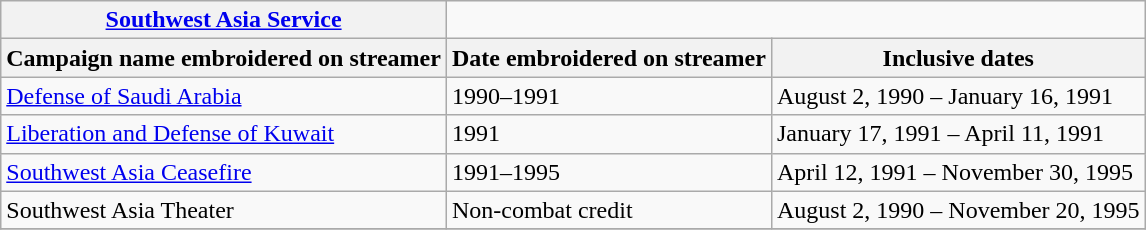<table class="wikitable">
<tr>
<th><a href='#'>Southwest Asia Service</a></th>
<td colspan="2"></td>
</tr>
<tr>
<th>Campaign name embroidered on streamer</th>
<th>Date embroidered on streamer</th>
<th>Inclusive dates</th>
</tr>
<tr>
<td><a href='#'>Defense of Saudi Arabia</a></td>
<td>1990–1991</td>
<td>August 2, 1990 – January 16, 1991</td>
</tr>
<tr>
<td><a href='#'>Liberation and Defense of Kuwait</a></td>
<td>1991</td>
<td>January 17, 1991 – April 11, 1991</td>
</tr>
<tr>
<td><a href='#'>Southwest Asia Ceasefire</a></td>
<td>1991–1995</td>
<td>April 12, 1991 – November 30, 1995</td>
</tr>
<tr>
<td>Southwest Asia Theater</td>
<td>Non-combat credit</td>
<td>August 2, 1990 – November 20, 1995</td>
</tr>
<tr>
</tr>
</table>
